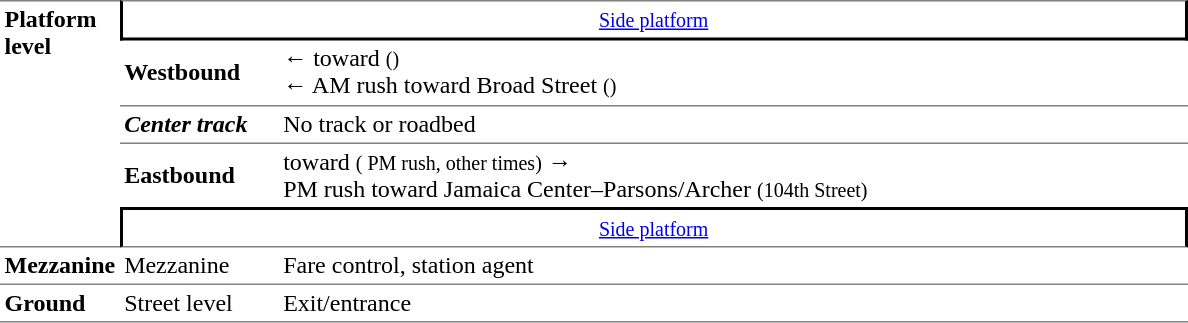<table table border=0 cellspacing=0 cellpadding=3>
<tr>
<td style="border-top:solid 1px gray;border-bottom:solid 1px gray;" rowspan=5 valign=top><strong>Platform level</strong></td>
<td style="border-top:solid 1px gray;border-right:solid 2px black;border-left:solid 2px black;border-bottom:solid 2px black;text-align:center;" colspan=2><small><a href='#'>Side platform</a> </small></td>
</tr>
<tr>
<td style="border-bottom:solid 1px white;"><span><strong>Westbound</strong></span></td>
<td style="border-bottom:solid 1px white;">←  toward  <small>()</small><br>←  AM rush toward Broad Street <small>()</small></td>
</tr>
<tr>
<td style="border-top:solid 1px gray;"><strong><em>Center track</em></strong></td>
<td style="border-top:solid 1px gray;"> No track or roadbed</td>
</tr>
<tr>
<td style="border-top:solid 1px gray;"><span><strong>Eastbound</strong></span></td>
<td style="border-top:solid 1px gray;">  toward  <small>( PM rush,  other times)</small> →<br>  PM rush toward Jamaica Center–Parsons/Archer <small>(104th Street)</small></td>
</tr>
<tr>
<td style="border-bottom:solid 1px gray;border-top:solid 2px black;border-right:solid 2px black;border-left:solid 2px black;text-align:center;" colspan=2><small><a href='#'>Side platform</a> </small></td>
</tr>
<tr>
<td style="border-bottom:solid 1px gray;"><strong>Mezzanine</strong></td>
<td style="border-bottom:solid 1px gray;">Mezzanine</td>
<td style="border-bottom:solid 1px gray;">Fare control, station agent</td>
</tr>
<tr>
<td style="border-bottom:solid 1px gray;" width=50><strong>Ground</strong></td>
<td style="border-bottom:solid 1px gray;" width=100>Street level</td>
<td style="border-bottom:solid 1px gray;" width=600>Exit/entrance</td>
</tr>
</table>
